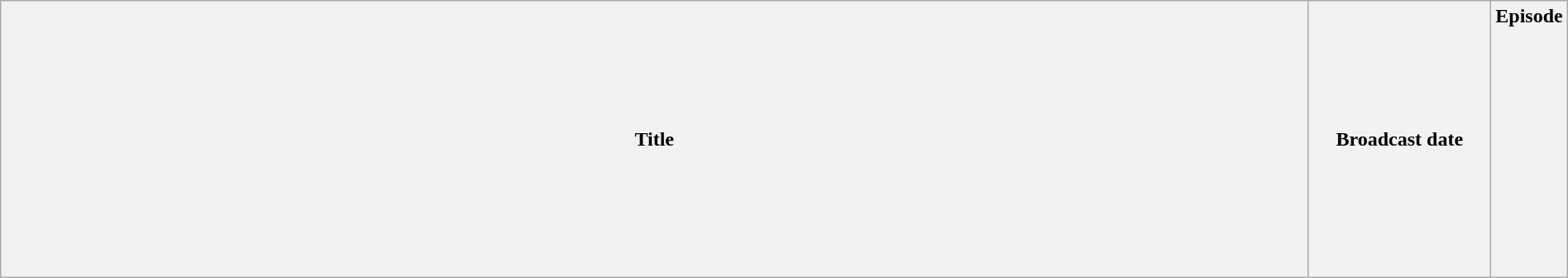<table class="wikitable plainrowheaders" style="width:100%; margin:auto;">
<tr>
<th>Title</th>
<th width="140">Broadcast date</th>
<th width="40">Episode<br>

<br><br><br><br><br><br><br><br><br><br><br></th>
</tr>
</table>
